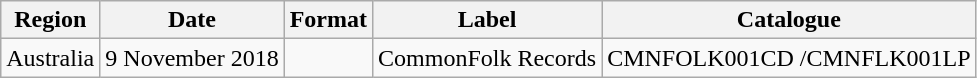<table class="wikitable plainrowheaders">
<tr>
<th scope="col">Region</th>
<th scope="col">Date</th>
<th scope="col">Format</th>
<th scope="col">Label</th>
<th scope="col">Catalogue</th>
</tr>
<tr>
<td>Australia</td>
<td>9 November 2018</td>
<td scope="row"></td>
<td>CommonFolk Records</td>
<td>CMNFOLK001CD /CMNFLK001LP</td>
</tr>
</table>
